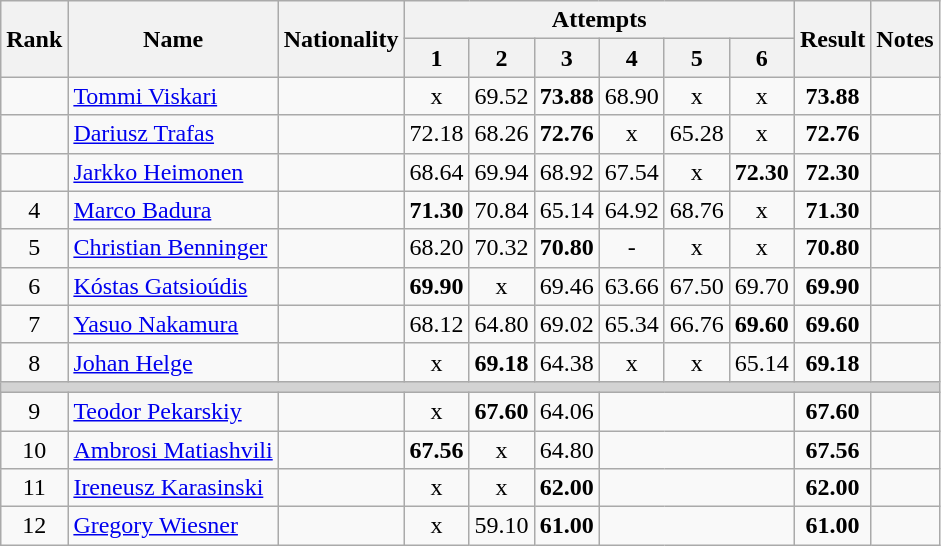<table class="wikitable sortable" style="text-align:center">
<tr>
<th rowspan=2>Rank</th>
<th rowspan=2>Name</th>
<th rowspan=2>Nationality</th>
<th colspan=6>Attempts</th>
<th rowspan=2>Result</th>
<th rowspan=2>Notes</th>
</tr>
<tr>
<th>1</th>
<th>2</th>
<th>3</th>
<th>4</th>
<th>5</th>
<th>6</th>
</tr>
<tr>
<td></td>
<td align=left><a href='#'>Tommi Viskari</a></td>
<td align=left></td>
<td>x</td>
<td>69.52</td>
<td><strong>73.88</strong></td>
<td>68.90</td>
<td>x</td>
<td>x</td>
<td><strong>73.88</strong></td>
<td></td>
</tr>
<tr>
<td></td>
<td align=left><a href='#'>Dariusz Trafas</a></td>
<td align=left></td>
<td>72.18</td>
<td>68.26</td>
<td><strong>72.76</strong></td>
<td>x</td>
<td>65.28</td>
<td>x</td>
<td><strong>72.76</strong></td>
<td></td>
</tr>
<tr>
<td></td>
<td align=left><a href='#'>Jarkko Heimonen</a></td>
<td align=left></td>
<td>68.64</td>
<td>69.94</td>
<td>68.92</td>
<td>67.54</td>
<td>x</td>
<td><strong>72.30</strong></td>
<td><strong>72.30</strong></td>
<td></td>
</tr>
<tr>
<td>4</td>
<td align=left><a href='#'>Marco Badura</a></td>
<td align=left></td>
<td><strong>71.30</strong></td>
<td>70.84</td>
<td>65.14</td>
<td>64.92</td>
<td>68.76</td>
<td>x</td>
<td><strong>71.30</strong></td>
<td></td>
</tr>
<tr>
<td>5</td>
<td align=left><a href='#'>Christian Benninger</a></td>
<td align=left></td>
<td>68.20</td>
<td>70.32</td>
<td><strong>70.80</strong></td>
<td>-</td>
<td>x</td>
<td>x</td>
<td><strong>70.80</strong></td>
<td></td>
</tr>
<tr>
<td>6</td>
<td align=left><a href='#'>Kóstas Gatsioúdis</a></td>
<td align=left></td>
<td><strong>69.90</strong></td>
<td>x</td>
<td>69.46</td>
<td>63.66</td>
<td>67.50</td>
<td>69.70</td>
<td><strong>69.90</strong></td>
<td></td>
</tr>
<tr>
<td>7</td>
<td align=left><a href='#'>Yasuo Nakamura</a></td>
<td align=left></td>
<td>68.12</td>
<td>64.80</td>
<td>69.02</td>
<td>65.34</td>
<td>66.76</td>
<td><strong>69.60</strong></td>
<td><strong>69.60</strong></td>
<td></td>
</tr>
<tr>
<td>8</td>
<td align=left><a href='#'>Johan Helge</a></td>
<td align=left></td>
<td>x</td>
<td><strong>69.18</strong></td>
<td>64.38</td>
<td>x</td>
<td>x</td>
<td>65.14</td>
<td><strong>69.18</strong></td>
<td></td>
</tr>
<tr>
<td colspan=11 bgcolor=lightgray></td>
</tr>
<tr>
<td>9</td>
<td align=left><a href='#'>Teodor Pekarskiy</a></td>
<td align=left></td>
<td>x</td>
<td><strong>67.60</strong></td>
<td>64.06</td>
<td colspan=3></td>
<td><strong>67.60</strong></td>
<td></td>
</tr>
<tr>
<td>10</td>
<td align=left><a href='#'>Ambrosi Matiashvili</a></td>
<td align=left></td>
<td><strong>67.56</strong></td>
<td>x</td>
<td>64.80</td>
<td colspan=3></td>
<td><strong>67.56</strong></td>
<td></td>
</tr>
<tr>
<td>11</td>
<td align=left><a href='#'>Ireneusz Karasinski</a></td>
<td align=left></td>
<td>x</td>
<td>x</td>
<td><strong>62.00</strong></td>
<td colspan=3></td>
<td><strong>62.00</strong></td>
<td></td>
</tr>
<tr>
<td>12</td>
<td align=left><a href='#'>Gregory Wiesner</a></td>
<td align=left></td>
<td>x</td>
<td>59.10</td>
<td><strong>61.00</strong></td>
<td colspan=3></td>
<td><strong>61.00</strong></td>
<td></td>
</tr>
</table>
